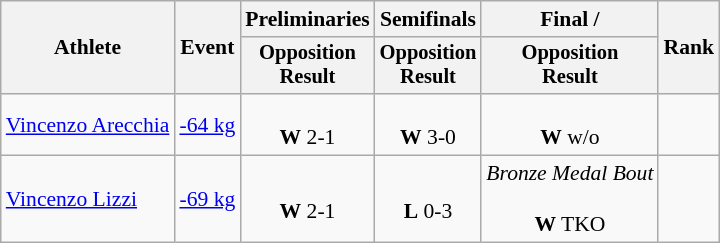<table class="wikitable" style="font-size:90%;">
<tr>
<th rowspan=2>Athlete</th>
<th rowspan=2>Event</th>
<th>Preliminaries</th>
<th>Semifinals</th>
<th>Final / </th>
<th rowspan=2>Rank</th>
</tr>
<tr style="font-size:95%">
<th>Opposition<br>Result</th>
<th>Opposition<br>Result</th>
<th>Opposition<br>Result</th>
</tr>
<tr align=center>
<td align=left><a href='#'>Vincenzo Arecchia</a></td>
<td align=left><a href='#'>-64 kg</a></td>
<td><br><strong>W</strong> 2-1</td>
<td><br><strong>W</strong> 3-0</td>
<td><br><strong>W</strong> w/o</td>
<td></td>
</tr>
<tr align=center>
<td align=left><a href='#'>Vincenzo Lizzi</a></td>
<td align=left><a href='#'>-69 kg</a></td>
<td> <br> <strong>W</strong> 2-1</td>
<td> <br> <strong>L</strong> 0-3</td>
<td><em>Bronze Medal Bout</em><br> <br> <strong>W</strong> TKO</td>
<td></td>
</tr>
</table>
